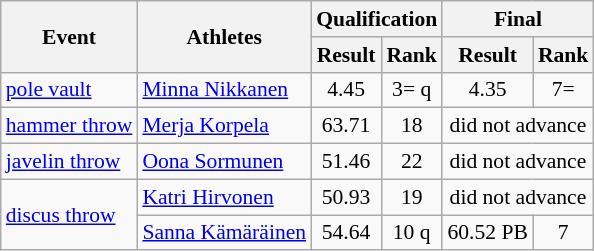<table class="wikitable" border="1" style="font-size:90%">
<tr>
<th rowspan=2>Event</th>
<th rowspan=2>Athletes</th>
<th colspan=2>Qualification</th>
<th colspan=2>Final</th>
</tr>
<tr>
<th>Result</th>
<th>Rank</th>
<th>Result</th>
<th>Rank</th>
</tr>
<tr>
<td><a href='#'>pole vault</a></td>
<td><a href='#'>Minna Nikkanen</a></td>
<td align=center>4.45</td>
<td align=center>3= q</td>
<td align=center>4.35</td>
<td align=center>7=</td>
</tr>
<tr>
<td><a href='#'>hammer throw</a></td>
<td><a href='#'>Merja Korpela</a></td>
<td align=center>63.71</td>
<td align=center>18</td>
<td align=center colspan=2>did not advance</td>
</tr>
<tr>
<td><a href='#'>javelin throw</a></td>
<td><a href='#'>Oona Sormunen</a></td>
<td align=center>51.46</td>
<td align=center>22</td>
<td align=center colspan=2>did not advance</td>
</tr>
<tr>
<td rowspan=2><a href='#'>discus throw</a></td>
<td><a href='#'>Katri Hirvonen</a></td>
<td align=center>50.93</td>
<td align=center>19</td>
<td align=center colspan=2>did not advance</td>
</tr>
<tr>
<td><a href='#'>Sanna Kämäräinen</a></td>
<td align=center>54.64</td>
<td align=center>10 q</td>
<td align=center>60.52 PB</td>
<td align=center>7</td>
</tr>
</table>
